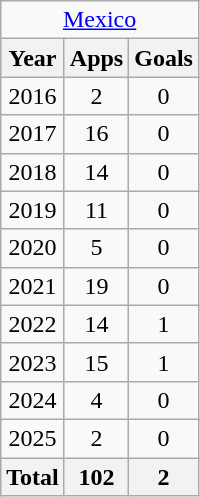<table class="wikitable" style="text-align:center">
<tr>
<td colspan=3><a href='#'>Mexico</a></td>
</tr>
<tr>
<th>Year</th>
<th>Apps</th>
<th>Goals</th>
</tr>
<tr>
<td>2016</td>
<td>2</td>
<td>0</td>
</tr>
<tr>
<td>2017</td>
<td>16</td>
<td>0</td>
</tr>
<tr>
<td>2018</td>
<td>14</td>
<td>0</td>
</tr>
<tr>
<td>2019</td>
<td>11</td>
<td>0</td>
</tr>
<tr>
<td>2020</td>
<td>5</td>
<td>0</td>
</tr>
<tr>
<td>2021</td>
<td>19</td>
<td>0</td>
</tr>
<tr>
<td>2022</td>
<td>14</td>
<td>1</td>
</tr>
<tr>
<td>2023</td>
<td>15</td>
<td>1</td>
</tr>
<tr>
<td>2024</td>
<td>4</td>
<td>0</td>
</tr>
<tr>
<td>2025</td>
<td>2</td>
<td>0</td>
</tr>
<tr>
<th>Total</th>
<th>102</th>
<th>2</th>
</tr>
</table>
